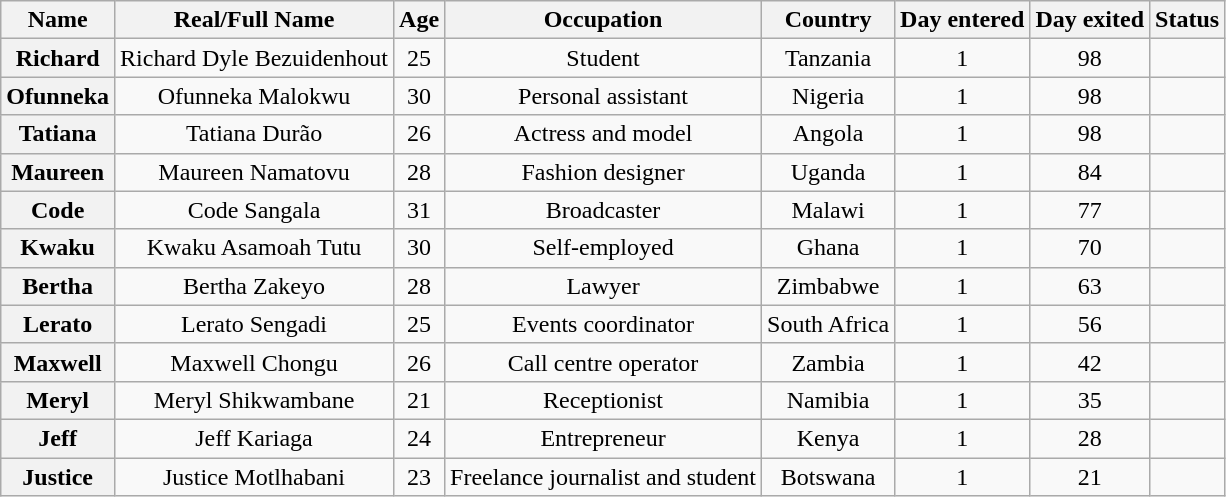<table class="wikitable" style="text-align:center;">
<tr>
<th>Name</th>
<th>Real/Full Name</th>
<th>Age</th>
<th>Occupation</th>
<th>Country</th>
<th>Day entered</th>
<th>Day exited</th>
<th>Status</th>
</tr>
<tr>
<th>Richard</th>
<td>Richard Dyle Bezuidenhout</td>
<td>25</td>
<td>Student</td>
<td>Tanzania</td>
<td>1</td>
<td>98</td>
<td></td>
</tr>
<tr>
<th>Ofunneka</th>
<td>Ofunneka Malokwu</td>
<td>30</td>
<td>Personal assistant</td>
<td>Nigeria</td>
<td>1</td>
<td>98</td>
<td></td>
</tr>
<tr>
<th>Tatiana</th>
<td>Tatiana Durão</td>
<td>26</td>
<td>Actress and model</td>
<td>Angola</td>
<td>1</td>
<td>98</td>
<td></td>
</tr>
<tr>
<th>Maureen</th>
<td>Maureen Namatovu</td>
<td>28</td>
<td>Fashion designer</td>
<td>Uganda</td>
<td>1</td>
<td>84</td>
<td></td>
</tr>
<tr>
<th>Code</th>
<td>Code Sangala</td>
<td>31</td>
<td>Broadcaster</td>
<td>Malawi</td>
<td>1</td>
<td>77</td>
<td></td>
</tr>
<tr>
<th>Kwaku</th>
<td>Kwaku Asamoah Tutu</td>
<td>30</td>
<td>Self-employed</td>
<td>Ghana</td>
<td>1</td>
<td>70</td>
<td></td>
</tr>
<tr>
<th>Bertha</th>
<td>Bertha Zakeyo</td>
<td>28</td>
<td>Lawyer</td>
<td>Zimbabwe</td>
<td>1</td>
<td>63</td>
<td></td>
</tr>
<tr>
<th>Lerato</th>
<td>Lerato Sengadi</td>
<td>25</td>
<td>Events coordinator</td>
<td>South Africa</td>
<td>1</td>
<td>56</td>
<td></td>
</tr>
<tr>
<th>Maxwell</th>
<td>Maxwell Chongu</td>
<td>26</td>
<td>Call centre operator</td>
<td>Zambia</td>
<td>1</td>
<td>42</td>
<td></td>
</tr>
<tr>
<th>Meryl</th>
<td>Meryl Shikwambane</td>
<td>21</td>
<td>Receptionist</td>
<td>Namibia</td>
<td>1</td>
<td>35</td>
<td></td>
</tr>
<tr>
<th>Jeff</th>
<td>Jeff Kariaga</td>
<td>24</td>
<td>Entrepreneur</td>
<td>Kenya</td>
<td>1</td>
<td>28</td>
<td></td>
</tr>
<tr>
<th>Justice</th>
<td>Justice Motlhabani</td>
<td>23</td>
<td>Freelance journalist and student</td>
<td>Botswana</td>
<td>1</td>
<td>21</td>
<td></td>
</tr>
</table>
